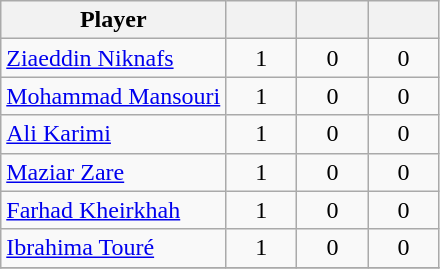<table class="wikitable" style="text-align: center;">
<tr>
<th wight=200>Player</th>
<th width=40></th>
<th width=40></th>
<th width=40></th>
</tr>
<tr>
<td style="text-align:left"> <a href='#'>Ziaeddin Niknafs</a></td>
<td>1</td>
<td>0</td>
<td>0</td>
</tr>
<tr>
<td style="text-align:left"> <a href='#'>Mohammad Mansouri</a></td>
<td>1</td>
<td>0</td>
<td>0</td>
</tr>
<tr>
<td style="text-align:left"> <a href='#'>Ali Karimi</a></td>
<td>1</td>
<td>0</td>
<td>0</td>
</tr>
<tr>
<td style="text-align:left"> <a href='#'>Maziar Zare</a></td>
<td>1</td>
<td>0</td>
<td>0</td>
</tr>
<tr>
<td style="text-align:left"> <a href='#'>Farhad Kheirkhah</a></td>
<td>1</td>
<td>0</td>
<td>0</td>
</tr>
<tr>
<td style="text-align:left"> <a href='#'>Ibrahima Touré</a></td>
<td>1</td>
<td>0</td>
<td>0</td>
</tr>
<tr>
</tr>
</table>
